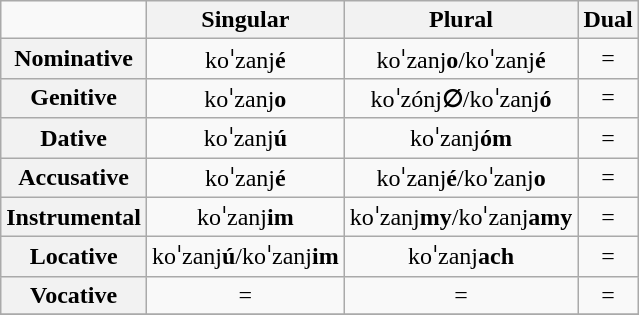<table class="wikitable" style="text-align:center;">
<tr>
<td></td>
<th>Singular</th>
<th>Plural</th>
<th>Dual</th>
</tr>
<tr>
<th>Nominative</th>
<td>koˈzanj<strong>é</strong></td>
<td>koˈzanj<strong>o</strong>/koˈzanj<strong>é</strong></td>
<td>= </td>
</tr>
<tr>
<th>Genitive</th>
<td>koˈzanj<strong>o</strong></td>
<td>koˈzónj<strong>∅</strong>/koˈzanj<strong>ó</strong></td>
<td>= </td>
</tr>
<tr>
<th>Dative</th>
<td>koˈzanj<strong>ú</strong></td>
<td>koˈzanj<strong>óm</strong></td>
<td>= </td>
</tr>
<tr>
<th>Accusative</th>
<td>koˈzanj<strong>é</strong></td>
<td>koˈzanj<strong>é</strong>/koˈzanj<strong>o</strong></td>
<td>= </td>
</tr>
<tr>
<th>Instrumental</th>
<td>koˈzanj<strong>im</strong></td>
<td>koˈzanj<strong>my</strong>/koˈzanj<strong>amy</strong></td>
<td>= </td>
</tr>
<tr>
<th>Locative</th>
<td>koˈzanj<strong>ú</strong>/koˈzanj<strong>im</strong></td>
<td>koˈzanj<strong>ach</strong></td>
<td>= </td>
</tr>
<tr>
<th>Vocative</th>
<td>= </td>
<td>= </td>
<td>= </td>
</tr>
<tr>
</tr>
</table>
